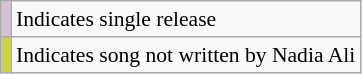<table class="wikitable" style="font-size:90%;">
<tr>
<td style="background-color:#D8BFD8"></td>
<td>Indicates single release</td>
</tr>
<tr>
<td style="background-color:#ced343"></td>
<td>Indicates song not written by Nadia Ali</td>
</tr>
</table>
